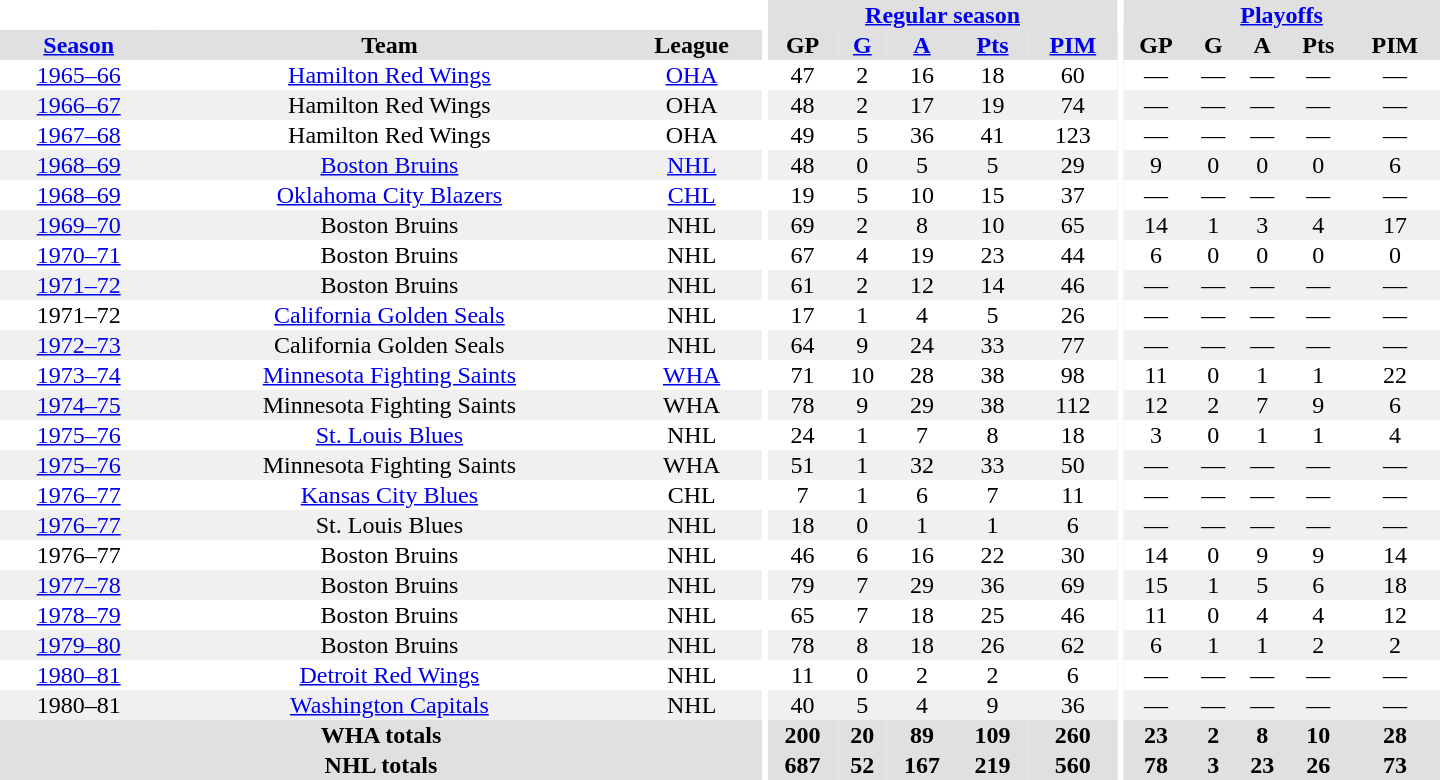<table border="0" cellpadding="1" cellspacing="0" style="text-align:center; width:60em">
<tr bgcolor="#e0e0e0">
<th colspan="3" bgcolor="#ffffff"></th>
<th rowspan="100" bgcolor="#ffffff"></th>
<th colspan="5"><a href='#'>Regular season</a></th>
<th rowspan="100" bgcolor="#ffffff"></th>
<th colspan="5"><a href='#'>Playoffs</a></th>
</tr>
<tr bgcolor="#e0e0e0">
<th><a href='#'>Season</a></th>
<th>Team</th>
<th>League</th>
<th>GP</th>
<th><a href='#'>G</a></th>
<th><a href='#'>A</a></th>
<th><a href='#'>Pts</a></th>
<th><a href='#'>PIM</a></th>
<th>GP</th>
<th>G</th>
<th>A</th>
<th>Pts</th>
<th>PIM</th>
</tr>
<tr>
<td><a href='#'>1965–66</a></td>
<td><a href='#'>Hamilton Red Wings</a></td>
<td><a href='#'>OHA</a></td>
<td>47</td>
<td>2</td>
<td>16</td>
<td>18</td>
<td>60</td>
<td>—</td>
<td>—</td>
<td>—</td>
<td>—</td>
<td>—</td>
</tr>
<tr bgcolor="#f0f0f0">
<td><a href='#'>1966–67</a></td>
<td>Hamilton Red Wings</td>
<td>OHA</td>
<td>48</td>
<td>2</td>
<td>17</td>
<td>19</td>
<td>74</td>
<td>—</td>
<td>—</td>
<td>—</td>
<td>—</td>
<td>—</td>
</tr>
<tr>
<td><a href='#'>1967–68</a></td>
<td>Hamilton Red Wings</td>
<td>OHA</td>
<td>49</td>
<td>5</td>
<td>36</td>
<td>41</td>
<td>123</td>
<td>—</td>
<td>—</td>
<td>—</td>
<td>—</td>
<td>—</td>
</tr>
<tr bgcolor="#f0f0f0">
<td><a href='#'>1968–69</a></td>
<td><a href='#'>Boston Bruins</a></td>
<td><a href='#'>NHL</a></td>
<td>48</td>
<td>0</td>
<td>5</td>
<td>5</td>
<td>29</td>
<td>9</td>
<td>0</td>
<td>0</td>
<td>0</td>
<td>6</td>
</tr>
<tr>
<td><a href='#'>1968–69</a></td>
<td><a href='#'>Oklahoma City Blazers</a></td>
<td><a href='#'>CHL</a></td>
<td>19</td>
<td>5</td>
<td>10</td>
<td>15</td>
<td>37</td>
<td>—</td>
<td>—</td>
<td>—</td>
<td>—</td>
<td>—</td>
</tr>
<tr bgcolor="#f0f0f0">
<td><a href='#'>1969–70</a></td>
<td>Boston Bruins</td>
<td>NHL</td>
<td>69</td>
<td>2</td>
<td>8</td>
<td>10</td>
<td>65</td>
<td>14</td>
<td>1</td>
<td>3</td>
<td>4</td>
<td>17</td>
</tr>
<tr>
<td><a href='#'>1970–71</a></td>
<td>Boston Bruins</td>
<td>NHL</td>
<td>67</td>
<td>4</td>
<td>19</td>
<td>23</td>
<td>44</td>
<td>6</td>
<td>0</td>
<td>0</td>
<td>0</td>
<td>0</td>
</tr>
<tr bgcolor="#f0f0f0">
<td><a href='#'>1971–72</a></td>
<td>Boston Bruins</td>
<td>NHL</td>
<td>61</td>
<td>2</td>
<td>12</td>
<td>14</td>
<td>46</td>
<td>—</td>
<td>—</td>
<td>—</td>
<td>—</td>
<td>—</td>
</tr>
<tr>
<td>1971–72</td>
<td><a href='#'>California Golden Seals</a></td>
<td>NHL</td>
<td>17</td>
<td>1</td>
<td>4</td>
<td>5</td>
<td>26</td>
<td>—</td>
<td>—</td>
<td>—</td>
<td>—</td>
<td>—</td>
</tr>
<tr bgcolor="#f0f0f0">
<td><a href='#'>1972–73</a></td>
<td>California Golden Seals</td>
<td>NHL</td>
<td>64</td>
<td>9</td>
<td>24</td>
<td>33</td>
<td>77</td>
<td>—</td>
<td>—</td>
<td>—</td>
<td>—</td>
<td>—</td>
</tr>
<tr>
<td><a href='#'>1973–74</a></td>
<td><a href='#'>Minnesota Fighting Saints</a></td>
<td><a href='#'>WHA</a></td>
<td>71</td>
<td>10</td>
<td>28</td>
<td>38</td>
<td>98</td>
<td>11</td>
<td>0</td>
<td>1</td>
<td>1</td>
<td>22</td>
</tr>
<tr bgcolor="#f0f0f0">
<td><a href='#'>1974–75</a></td>
<td>Minnesota Fighting Saints</td>
<td>WHA</td>
<td>78</td>
<td>9</td>
<td>29</td>
<td>38</td>
<td>112</td>
<td>12</td>
<td>2</td>
<td>7</td>
<td>9</td>
<td>6</td>
</tr>
<tr>
<td><a href='#'>1975–76</a></td>
<td><a href='#'>St. Louis Blues</a></td>
<td>NHL</td>
<td>24</td>
<td>1</td>
<td>7</td>
<td>8</td>
<td>18</td>
<td>3</td>
<td>0</td>
<td>1</td>
<td>1</td>
<td>4</td>
</tr>
<tr bgcolor="#f0f0f0">
<td><a href='#'>1975–76</a></td>
<td>Minnesota Fighting Saints</td>
<td>WHA</td>
<td>51</td>
<td>1</td>
<td>32</td>
<td>33</td>
<td>50</td>
<td>—</td>
<td>—</td>
<td>—</td>
<td>—</td>
<td>—</td>
</tr>
<tr>
<td><a href='#'>1976–77</a></td>
<td><a href='#'>Kansas City Blues</a></td>
<td>CHL</td>
<td>7</td>
<td>1</td>
<td>6</td>
<td>7</td>
<td>11</td>
<td>—</td>
<td>—</td>
<td>—</td>
<td>—</td>
<td>—</td>
</tr>
<tr bgcolor="#f0f0f0">
<td><a href='#'>1976–77</a></td>
<td>St. Louis Blues</td>
<td>NHL</td>
<td>18</td>
<td>0</td>
<td>1</td>
<td>1</td>
<td>6</td>
<td>—</td>
<td>—</td>
<td>—</td>
<td>—</td>
<td>—</td>
</tr>
<tr>
<td>1976–77</td>
<td>Boston Bruins</td>
<td>NHL</td>
<td>46</td>
<td>6</td>
<td>16</td>
<td>22</td>
<td>30</td>
<td>14</td>
<td>0</td>
<td>9</td>
<td>9</td>
<td>14</td>
</tr>
<tr bgcolor="#f0f0f0">
<td><a href='#'>1977–78</a></td>
<td>Boston Bruins</td>
<td>NHL</td>
<td>79</td>
<td>7</td>
<td>29</td>
<td>36</td>
<td>69</td>
<td>15</td>
<td>1</td>
<td>5</td>
<td>6</td>
<td>18</td>
</tr>
<tr>
<td><a href='#'>1978–79</a></td>
<td>Boston Bruins</td>
<td>NHL</td>
<td>65</td>
<td>7</td>
<td>18</td>
<td>25</td>
<td>46</td>
<td>11</td>
<td>0</td>
<td>4</td>
<td>4</td>
<td>12</td>
</tr>
<tr bgcolor="#f0f0f0">
<td><a href='#'>1979–80</a></td>
<td>Boston Bruins</td>
<td>NHL</td>
<td>78</td>
<td>8</td>
<td>18</td>
<td>26</td>
<td>62</td>
<td>6</td>
<td>1</td>
<td>1</td>
<td>2</td>
<td>2</td>
</tr>
<tr>
<td><a href='#'>1980–81</a></td>
<td><a href='#'>Detroit Red Wings</a></td>
<td>NHL</td>
<td>11</td>
<td>0</td>
<td>2</td>
<td>2</td>
<td>6</td>
<td>—</td>
<td>—</td>
<td>—</td>
<td>—</td>
<td>—</td>
</tr>
<tr bgcolor="#f0f0f0">
<td>1980–81</td>
<td><a href='#'>Washington Capitals</a></td>
<td>NHL</td>
<td>40</td>
<td>5</td>
<td>4</td>
<td>9</td>
<td>36</td>
<td>—</td>
<td>—</td>
<td>—</td>
<td>—</td>
<td>—</td>
</tr>
<tr bgcolor="#e0e0e0">
<th colspan="3">WHA totals</th>
<th>200</th>
<th>20</th>
<th>89</th>
<th>109</th>
<th>260</th>
<th>23</th>
<th>2</th>
<th>8</th>
<th>10</th>
<th>28</th>
</tr>
<tr bgcolor="#e0e0e0">
<th colspan="3">NHL totals</th>
<th>687</th>
<th>52</th>
<th>167</th>
<th>219</th>
<th>560</th>
<th>78</th>
<th>3</th>
<th>23</th>
<th>26</th>
<th>73</th>
</tr>
</table>
